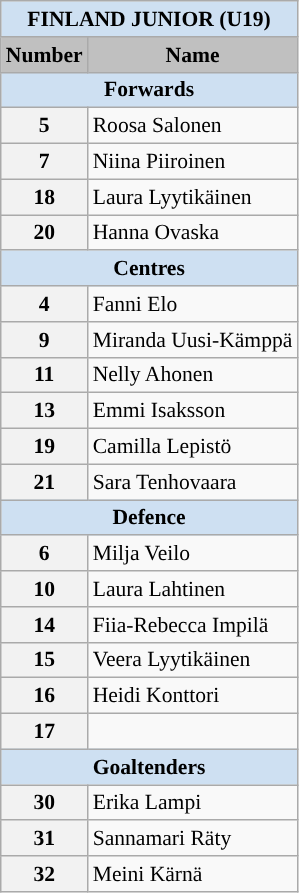<table class="wikitable" style="text-align:left; font-size:90%;">
<tr>
<th style=background:#CEE0F2 colspan=2>FINLAND JUNIOR (U19)</th>
</tr>
<tr>
<th style="background:silver;">Number</th>
<th style="background:silver;">Name</th>
</tr>
<tr>
<th style=background:#CEE0F2 colspan=2>Forwards</th>
</tr>
<tr>
<th>5</th>
<td>Roosa Salonen</td>
</tr>
<tr>
<th>7</th>
<td>Niina Piiroinen</td>
</tr>
<tr>
<th>18</th>
<td>Laura Lyytikäinen</td>
</tr>
<tr>
<th>20</th>
<td>Hanna Ovaska</td>
</tr>
<tr>
<th style=background:#CEE0F2 colspan=2>Centres</th>
</tr>
<tr>
<th>4</th>
<td>Fanni Elo</td>
</tr>
<tr>
<th>9</th>
<td>Miranda Uusi-Kämppä</td>
</tr>
<tr>
<th>11</th>
<td>Nelly Ahonen</td>
</tr>
<tr>
<th>13</th>
<td>Emmi Isaksson</td>
</tr>
<tr>
<th>19</th>
<td>Camilla Lepistö</td>
</tr>
<tr>
<th>21</th>
<td>Sara Tenhovaara</td>
</tr>
<tr>
<th style=background:#CEE0F2 colspan=2>Defence</th>
</tr>
<tr>
<th>6</th>
<td>Milja Veilo</td>
</tr>
<tr>
<th>10</th>
<td>Laura Lahtinen</td>
</tr>
<tr>
<th>14</th>
<td>Fiia-Rebecca Impilä</td>
</tr>
<tr>
<th>15</th>
<td>Veera Lyytikäinen</td>
</tr>
<tr>
<th>16</th>
<td>Heidi Konttori</td>
</tr>
<tr>
<th>17</th>
<td></td>
</tr>
<tr>
<th style=background:#CEE0F2 colspan=2>Goaltenders</th>
</tr>
<tr>
<th>30</th>
<td>Erika Lampi</td>
</tr>
<tr>
<th>31</th>
<td>Sannamari Räty</td>
</tr>
<tr>
<th>32</th>
<td>Meini Kärnä</td>
</tr>
</table>
